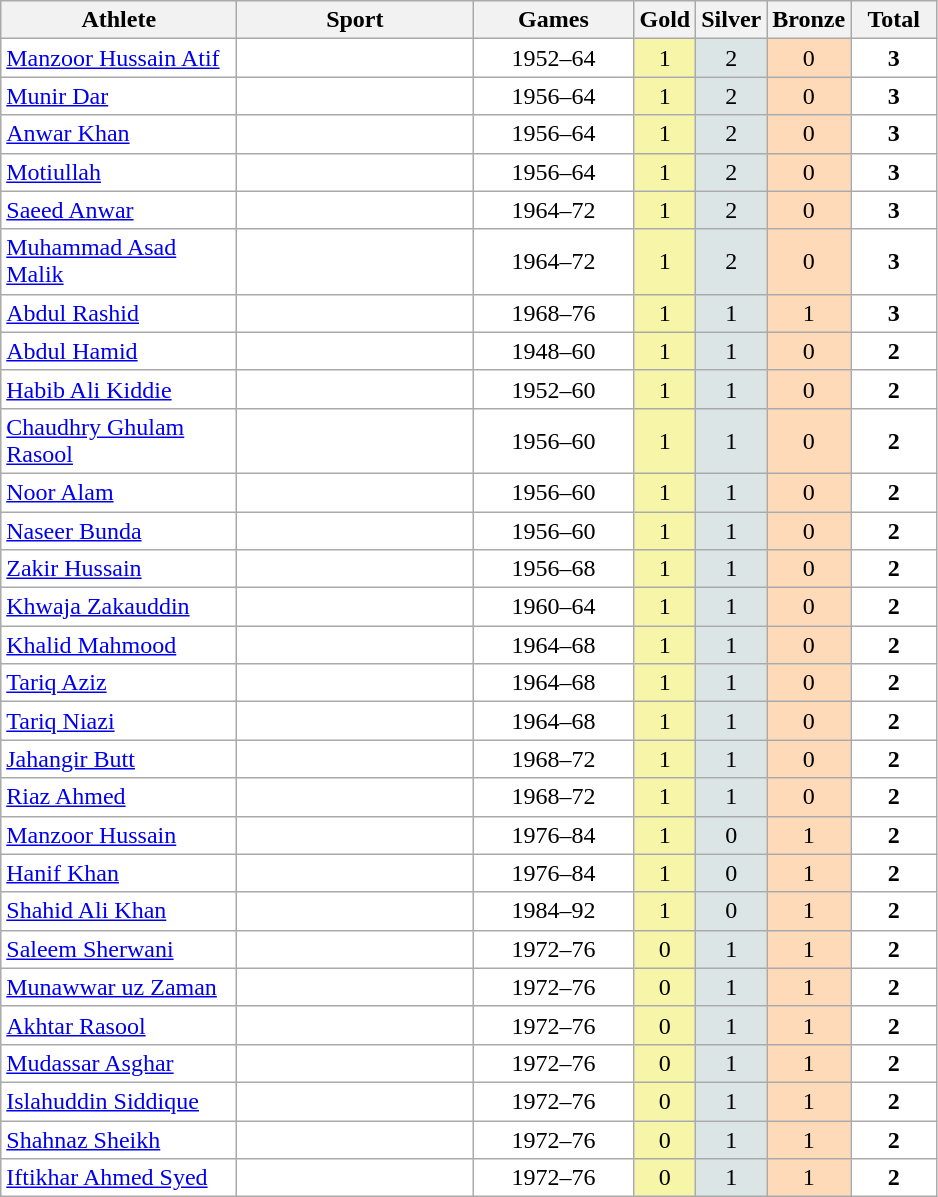<table class="wikitable">
<tr>
<th width=150>Athlete</th>
<th width=150>Sport</th>
<th width=100>Games</th>
<th> Gold</th>
<th> Silver</th>
<th> Bronze</th>
<th width=50>Total</th>
</tr>
<tr align="center" valign="middle" bgcolor="#FFFFFF">
<td align=left><a href='#'>Manzoor Hussain Atif</a></td>
<td align=left></td>
<td>1952–64</td>
<td style="background:#F7F6A8;">1</td>
<td style="background:#DCE5E5;">2</td>
<td style="background:#FFDAB9;">0</td>
<td><strong>3</strong></td>
</tr>
<tr align="center" valign="middle" bgcolor="#FFFFFF">
<td align=left><a href='#'>Munir Dar</a></td>
<td align=left></td>
<td>1956–64</td>
<td style="background:#F7F6A8;">1</td>
<td style="background:#DCE5E5;">2</td>
<td style="background:#FFDAB9;">0</td>
<td><strong>3</strong></td>
</tr>
<tr align="center" valign="middle" bgcolor="#FFFFFF">
<td align=left><a href='#'>Anwar Khan</a></td>
<td align=left></td>
<td>1956–64</td>
<td style="background:#F7F6A8;">1</td>
<td style="background:#DCE5E5;">2</td>
<td style="background:#FFDAB9;">0</td>
<td><strong>3</strong></td>
</tr>
<tr align="center" valign="middle" bgcolor="#FFFFFF">
<td align=left><a href='#'>Motiullah</a></td>
<td align=left></td>
<td>1956–64</td>
<td style="background:#F7F6A8;">1</td>
<td style="background:#DCE5E5;">2</td>
<td style="background:#FFDAB9;">0</td>
<td><strong>3</strong></td>
</tr>
<tr align="center" valign="middle" bgcolor="#FFFFFF">
<td align=left><a href='#'>Saeed Anwar</a></td>
<td align=left></td>
<td>1964–72</td>
<td style="background:#F7F6A8;">1</td>
<td style="background:#DCE5E5;">2</td>
<td style="background:#FFDAB9;">0</td>
<td><strong>3</strong></td>
</tr>
<tr align="center" valign="middle" bgcolor="#FFFFFF">
<td align=left><a href='#'>Muhammad Asad Malik</a></td>
<td align=left></td>
<td>1964–72</td>
<td style="background:#F7F6A8;">1</td>
<td style="background:#DCE5E5;">2</td>
<td style="background:#FFDAB9;">0</td>
<td><strong>3</strong></td>
</tr>
<tr align="center" valign="middle" bgcolor="#FFFFFF">
<td align=left><a href='#'>Abdul Rashid</a></td>
<td align=left></td>
<td>1968–76</td>
<td style="background:#F7F6A8;">1</td>
<td style="background:#DCE5E5;">1</td>
<td style="background:#FFDAB9;">1</td>
<td><strong>3</strong></td>
</tr>
<tr align="center" valign="middle" bgcolor="#FFFFFF">
<td align=left><a href='#'>Abdul Hamid</a></td>
<td align=left></td>
<td>1948–60</td>
<td style="background:#F7F6A8;">1</td>
<td style="background:#DCE5E5;">1</td>
<td style="background:#FFDAB9;">0</td>
<td><strong>2</strong></td>
</tr>
<tr align="center" valign="middle" bgcolor="#FFFFFF">
<td align=left><a href='#'>Habib Ali Kiddie</a></td>
<td align=left></td>
<td>1952–60</td>
<td style="background:#F7F6A8;">1</td>
<td style="background:#DCE5E5;">1</td>
<td style="background:#FFDAB9;">0</td>
<td><strong>2</strong></td>
</tr>
<tr align="center" valign="middle" bgcolor="#FFFFFF">
<td align=left><a href='#'>Chaudhry Ghulam Rasool</a></td>
<td align=left></td>
<td>1956–60</td>
<td style="background:#F7F6A8;">1</td>
<td style="background:#DCE5E5;">1</td>
<td style="background:#FFDAB9;">0</td>
<td><strong>2</strong></td>
</tr>
<tr align="center" valign="middle" bgcolor="#FFFFFF">
<td align=left><a href='#'>Noor Alam</a></td>
<td align=left></td>
<td>1956–60</td>
<td style="background:#F7F6A8;">1</td>
<td style="background:#DCE5E5;">1</td>
<td style="background:#FFDAB9;">0</td>
<td><strong>2</strong></td>
</tr>
<tr align="center" valign="middle" bgcolor="#FFFFFF">
<td align=left><a href='#'>Naseer Bunda</a></td>
<td align=left></td>
<td>1956–60</td>
<td style="background:#F7F6A8;">1</td>
<td style="background:#DCE5E5;">1</td>
<td style="background:#FFDAB9;">0</td>
<td><strong>2</strong></td>
</tr>
<tr align="center" valign="middle" bgcolor="#FFFFFF">
<td align=left><a href='#'>Zakir Hussain</a></td>
<td align=left></td>
<td>1956–68</td>
<td style="background:#F7F6A8;">1</td>
<td style="background:#DCE5E5;">1</td>
<td style="background:#FFDAB9;">0</td>
<td><strong>2</strong></td>
</tr>
<tr align="center" valign="middle" bgcolor="#FFFFFF">
<td align=left><a href='#'>Khwaja Zakauddin</a></td>
<td align=left></td>
<td>1960–64</td>
<td style="background:#F7F6A8;">1</td>
<td style="background:#DCE5E5;">1</td>
<td style="background:#FFDAB9;">0</td>
<td><strong>2</strong></td>
</tr>
<tr align="center" valign="middle" bgcolor="#FFFFFF">
<td align=left><a href='#'>Khalid Mahmood</a></td>
<td align=left></td>
<td>1964–68</td>
<td style="background:#F7F6A8;">1</td>
<td style="background:#DCE5E5;">1</td>
<td style="background:#FFDAB9;">0</td>
<td><strong>2</strong></td>
</tr>
<tr align="center" valign="middle" bgcolor="#FFFFFF">
<td align=left><a href='#'>Tariq Aziz</a></td>
<td align=left></td>
<td>1964–68</td>
<td style="background:#F7F6A8;">1</td>
<td style="background:#DCE5E5;">1</td>
<td style="background:#FFDAB9;">0</td>
<td><strong>2</strong></td>
</tr>
<tr align="center" valign="middle" bgcolor="#FFFFFF">
<td align=left><a href='#'>Tariq Niazi</a></td>
<td align=left></td>
<td>1964–68</td>
<td style="background:#F7F6A8;">1</td>
<td style="background:#DCE5E5;">1</td>
<td style="background:#FFDAB9;">0</td>
<td><strong>2</strong></td>
</tr>
<tr align="center" valign="middle" bgcolor="#FFFFFF">
<td align=left><a href='#'>Jahangir Butt</a></td>
<td align=left></td>
<td>1968–72</td>
<td style="background:#F7F6A8;">1</td>
<td style="background:#DCE5E5;">1</td>
<td style="background:#FFDAB9;">0</td>
<td><strong>2</strong></td>
</tr>
<tr align="center" valign="middle" bgcolor="#FFFFFF">
<td align=left><a href='#'>Riaz Ahmed</a></td>
<td align=left></td>
<td>1968–72</td>
<td style="background:#F7F6A8;">1</td>
<td style="background:#DCE5E5;">1</td>
<td style="background:#FFDAB9;">0</td>
<td><strong>2</strong></td>
</tr>
<tr align="center" valign="middle" bgcolor="#FFFFFF">
<td align=left><a href='#'>Manzoor Hussain</a></td>
<td align=left></td>
<td>1976–84</td>
<td style="background:#F7F6A8;">1</td>
<td style="background:#DCE5E5;">0</td>
<td style="background:#FFDAB9;">1</td>
<td><strong>2</strong></td>
</tr>
<tr align="center" valign="middle" bgcolor="#FFFFFF">
<td align=left><a href='#'>Hanif Khan</a></td>
<td align=left></td>
<td>1976–84</td>
<td style="background:#F7F6A8;">1</td>
<td style="background:#DCE5E5;">0</td>
<td style="background:#FFDAB9;">1</td>
<td><strong>2</strong></td>
</tr>
<tr align="center" valign="middle" bgcolor="#FFFFFF">
<td align=left><a href='#'>Shahid Ali Khan</a></td>
<td align=left></td>
<td>1984–92</td>
<td style="background:#F7F6A8;">1</td>
<td style="background:#DCE5E5;">0</td>
<td style="background:#FFDAB9;">1</td>
<td><strong>2</strong></td>
</tr>
<tr align="center" valign="middle" bgcolor="#FFFFFF">
<td align=left><a href='#'>Saleem Sherwani</a></td>
<td align=left></td>
<td>1972–76</td>
<td style="background:#F7F6A8;">0</td>
<td style="background:#DCE5E5;">1</td>
<td style="background:#FFDAB9;">1</td>
<td><strong>2</strong></td>
</tr>
<tr align="center" valign="middle" bgcolor="#FFFFFF">
<td align=left><a href='#'>Munawwar uz Zaman</a></td>
<td align=left></td>
<td>1972–76</td>
<td style="background:#F7F6A8;">0</td>
<td style="background:#DCE5E5;">1</td>
<td style="background:#FFDAB9;">1</td>
<td><strong>2</strong></td>
</tr>
<tr align="center" valign="middle" bgcolor="#FFFFFF">
<td align=left><a href='#'>Akhtar Rasool</a></td>
<td align=left></td>
<td>1972–76</td>
<td style="background:#F7F6A8;">0</td>
<td style="background:#DCE5E5;">1</td>
<td style="background:#FFDAB9;">1</td>
<td><strong>2</strong></td>
</tr>
<tr align="center" valign="middle" bgcolor="#FFFFFF">
<td align=left><a href='#'>Mudassar Asghar</a></td>
<td align=left></td>
<td>1972–76</td>
<td style="background:#F7F6A8;">0</td>
<td style="background:#DCE5E5;">1</td>
<td style="background:#FFDAB9;">1</td>
<td><strong>2</strong></td>
</tr>
<tr align="center" valign="middle" bgcolor="#FFFFFF">
<td align=left><a href='#'>Islahuddin Siddique</a></td>
<td align=left></td>
<td>1972–76</td>
<td style="background:#F7F6A8;">0</td>
<td style="background:#DCE5E5;">1</td>
<td style="background:#FFDAB9;">1</td>
<td><strong>2</strong></td>
</tr>
<tr align="center" valign="middle" bgcolor="#FFFFFF">
<td align=left><a href='#'>Shahnaz Sheikh</a></td>
<td align=left></td>
<td>1972–76</td>
<td style="background:#F7F6A8;">0</td>
<td style="background:#DCE5E5;">1</td>
<td style="background:#FFDAB9;">1</td>
<td><strong>2</strong></td>
</tr>
<tr align="center" valign="middle" bgcolor="#FFFFFF">
<td align=left><a href='#'>Iftikhar Ahmed Syed</a></td>
<td align=left></td>
<td>1972–76</td>
<td style="background:#F7F6A8;">0</td>
<td style="background:#DCE5E5;">1</td>
<td style="background:#FFDAB9;">1</td>
<td><strong>2</strong></td>
</tr>
</table>
